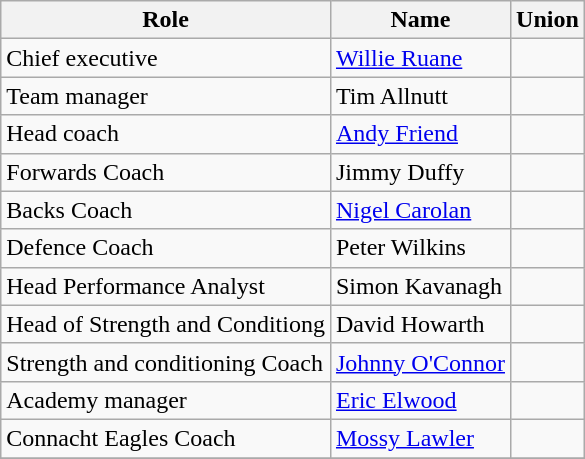<table class="wikitable sortable">
<tr>
<th>Role</th>
<th>Name</th>
<th>Union</th>
</tr>
<tr>
<td>Chief executive</td>
<td><a href='#'>Willie Ruane</a></td>
<td></td>
</tr>
<tr>
<td>Team manager</td>
<td>Tim Allnutt</td>
<td></td>
</tr>
<tr>
<td>Head coach</td>
<td><a href='#'>Andy Friend</a></td>
<td></td>
</tr>
<tr>
<td>Forwards Coach</td>
<td>Jimmy Duffy</td>
<td></td>
</tr>
<tr>
<td>Backs Coach</td>
<td><a href='#'>Nigel Carolan</a></td>
<td></td>
</tr>
<tr>
<td>Defence Coach</td>
<td>Peter Wilkins</td>
<td></td>
</tr>
<tr>
<td>Head Performance Analyst</td>
<td>Simon Kavanagh</td>
<td></td>
</tr>
<tr>
<td>Head of Strength and Conditiong</td>
<td>David Howarth</td>
<td></td>
</tr>
<tr>
<td>Strength and conditioning Coach</td>
<td><a href='#'>Johnny O'Connor</a></td>
<td></td>
</tr>
<tr>
<td>Academy manager</td>
<td><a href='#'>Eric Elwood</a></td>
<td></td>
</tr>
<tr>
<td>Connacht Eagles Coach</td>
<td><a href='#'>Mossy Lawler</a></td>
<td></td>
</tr>
<tr>
</tr>
</table>
